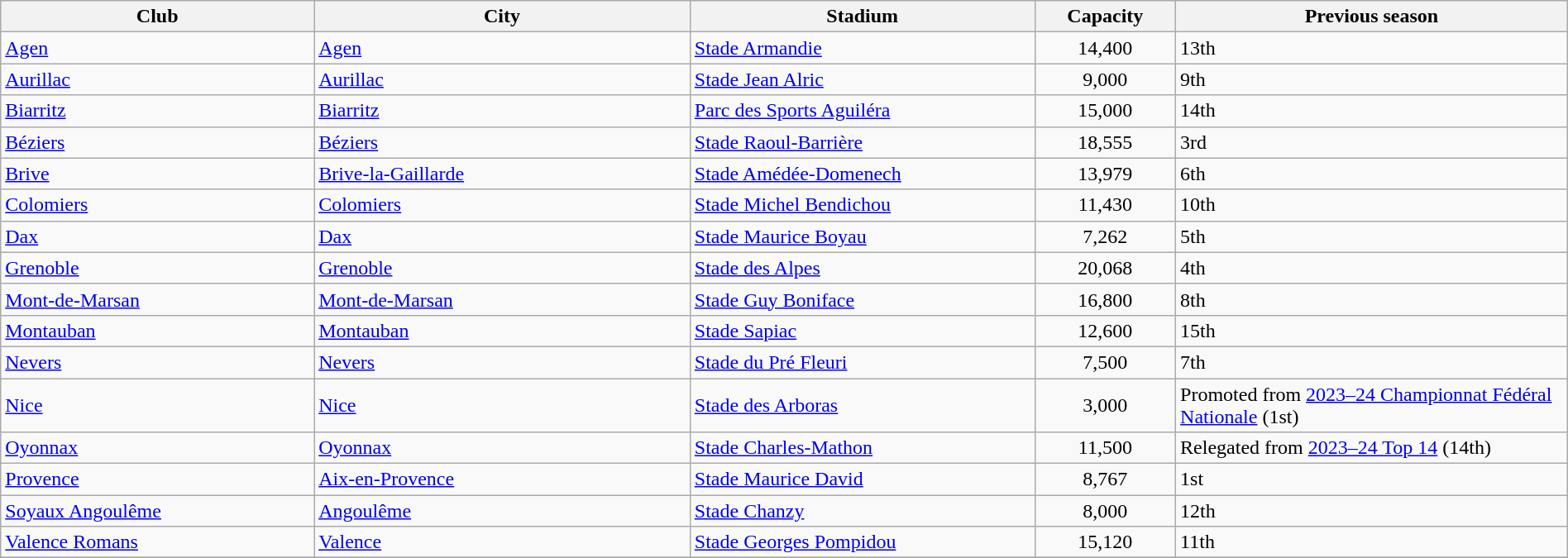<table class="wikitable sortable" width="100%">
<tr>
<th width="20%">Club</th>
<th width="24%">City</th>
<th width="22%">Stadium</th>
<th width="9%">Capacity</th>
<th>Previous season</th>
</tr>
<tr>
<td><a href='#'>Agen</a></td>
<td><a href='#'>Agen</a></td>
<td><a href='#'>Stade Armandie</a></td>
<td align=center>14,400</td>
<td>13th</td>
</tr>
<tr>
<td><a href='#'>Aurillac</a></td>
<td><a href='#'>Aurillac</a></td>
<td><a href='#'>Stade Jean Alric</a></td>
<td align=center>9,000</td>
<td>9th</td>
</tr>
<tr>
<td><a href='#'>Biarritz</a></td>
<td><a href='#'>Biarritz</a></td>
<td><a href='#'>Parc des Sports Aguiléra</a></td>
<td align=center>15,000</td>
<td>14th</td>
</tr>
<tr>
<td><a href='#'>Béziers</a></td>
<td><a href='#'>Béziers</a></td>
<td><a href='#'>Stade Raoul-Barrière</a></td>
<td align=center>18,555</td>
<td>3rd</td>
</tr>
<tr>
<td><a href='#'>Brive</a></td>
<td><a href='#'>Brive-la-Gaillarde</a></td>
<td><a href='#'>Stade Amédée-Domenech</a></td>
<td align=center>13,979</td>
<td>6th</td>
</tr>
<tr>
<td><a href='#'>Colomiers</a></td>
<td><a href='#'>Colomiers</a></td>
<td><a href='#'>Stade Michel Bendichou</a></td>
<td align=center>11,430</td>
<td>10th</td>
</tr>
<tr>
<td><a href='#'>Dax</a></td>
<td><a href='#'>Dax</a></td>
<td><a href='#'>Stade Maurice Boyau</a></td>
<td align=center>7,262</td>
<td>5th</td>
</tr>
<tr>
<td><a href='#'>Grenoble</a></td>
<td><a href='#'>Grenoble</a></td>
<td><a href='#'>Stade des Alpes</a></td>
<td align=center>20,068</td>
<td>4th</td>
</tr>
<tr>
<td><a href='#'>Mont-de-Marsan</a></td>
<td><a href='#'>Mont-de-Marsan</a></td>
<td><a href='#'>Stade Guy Boniface</a></td>
<td align=center>16,800</td>
<td>8th</td>
</tr>
<tr>
<td><a href='#'>Montauban</a></td>
<td><a href='#'>Montauban</a></td>
<td><a href='#'>Stade Sapiac</a></td>
<td align=center>12,600</td>
<td>15th</td>
</tr>
<tr>
<td><a href='#'>Nevers</a></td>
<td><a href='#'>Nevers</a></td>
<td><a href='#'>Stade du Pré Fleuri</a></td>
<td align=center>7,500</td>
<td>7th</td>
</tr>
<tr>
<td><a href='#'>Nice</a></td>
<td><a href='#'>Nice</a></td>
<td><a href='#'>Stade des Arboras</a></td>
<td align=center>3,000</td>
<td>Promoted from <a href='#'>2023–24 Championnat Fédéral Nationale</a> (1st)</td>
</tr>
<tr>
<td><a href='#'>Oyonnax</a></td>
<td><a href='#'>Oyonnax</a></td>
<td><a href='#'>Stade Charles-Mathon</a></td>
<td align=center>11,500</td>
<td>Relegated from <a href='#'>2023–24 Top 14</a> (14th)</td>
</tr>
<tr>
<td><a href='#'>Provence</a></td>
<td {{nowrap><a href='#'>Aix-en-Provence</a></td>
<td><a href='#'>Stade Maurice David</a></td>
<td align=center>8,767</td>
<td>1st</td>
</tr>
<tr>
<td><a href='#'>Soyaux Angoulême</a></td>
<td><a href='#'>Angoulême</a></td>
<td><a href='#'>Stade Chanzy</a></td>
<td align=center>8,000</td>
<td>12th</td>
</tr>
<tr>
<td><a href='#'>Valence Romans</a></td>
<td><a href='#'>Valence</a></td>
<td><a href='#'>Stade Georges Pompidou</a></td>
<td align=center>15,120</td>
<td>11th</td>
</tr>
<tr>
</tr>
</table>
